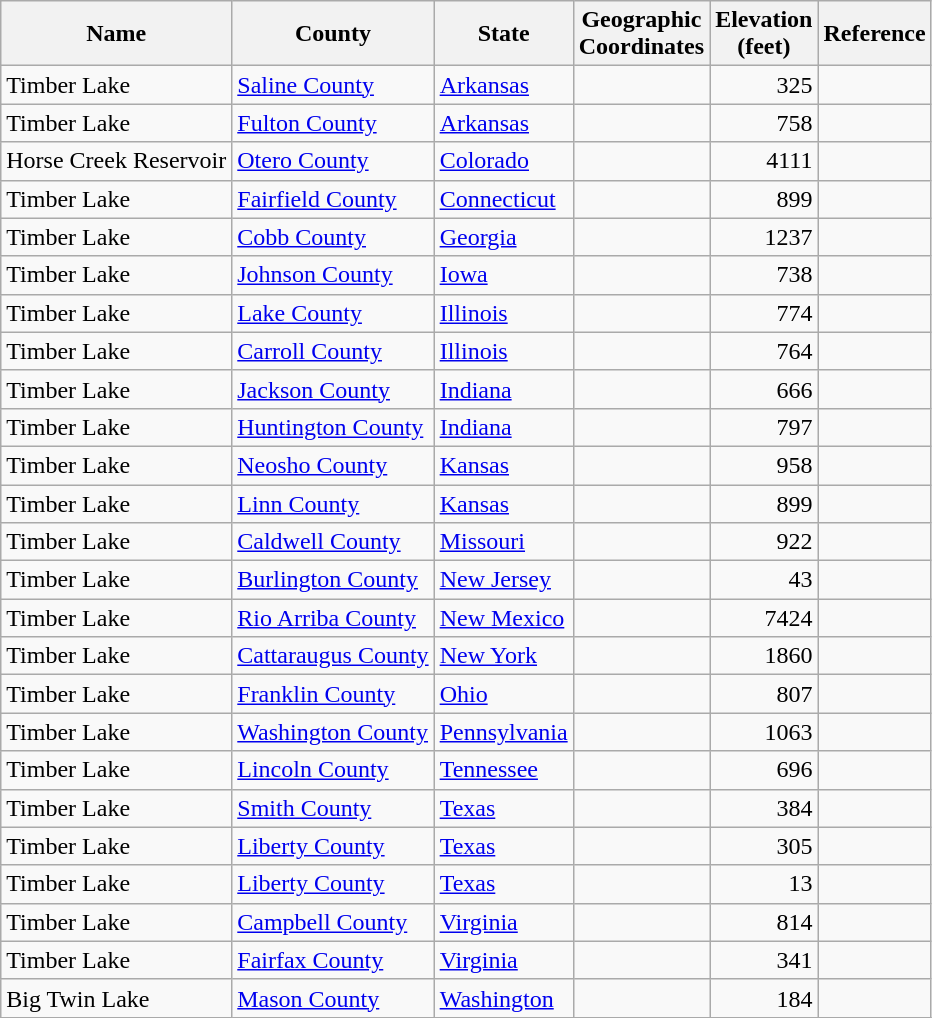<table class="wikitable">
<tr>
<th><strong> Name</strong></th>
<th><strong> County</strong></th>
<th><strong> State</strong></th>
<th><strong> Geographic</strong><br><strong>Coordinates</strong></th>
<th><strong> Elevation</strong><br><strong>(feet)</strong></th>
<th><strong> Reference</strong></th>
</tr>
<tr>
<td>Timber Lake</td>
<td><a href='#'>Saline County</a></td>
<td><a href='#'>Arkansas</a></td>
<td></td>
<td align="right">325</td>
<td></td>
</tr>
<tr>
<td>Timber Lake</td>
<td><a href='#'>Fulton County</a></td>
<td><a href='#'>Arkansas</a></td>
<td></td>
<td align="right">758</td>
<td></td>
</tr>
<tr>
<td>Horse Creek Reservoir</td>
<td><a href='#'>Otero County</a></td>
<td><a href='#'>Colorado</a></td>
<td></td>
<td align="right">4111</td>
<td></td>
</tr>
<tr>
<td>Timber Lake</td>
<td><a href='#'>Fairfield County</a></td>
<td><a href='#'>Connecticut</a></td>
<td></td>
<td align="right">899</td>
<td></td>
</tr>
<tr>
<td>Timber Lake</td>
<td><a href='#'>Cobb County</a></td>
<td><a href='#'>Georgia</a></td>
<td></td>
<td align="right">1237</td>
<td></td>
</tr>
<tr>
<td>Timber Lake</td>
<td><a href='#'>Johnson County</a></td>
<td><a href='#'>Iowa</a></td>
<td></td>
<td align="right">738</td>
<td></td>
</tr>
<tr>
<td>Timber Lake</td>
<td><a href='#'>Lake County</a></td>
<td><a href='#'>Illinois</a></td>
<td></td>
<td align="right">774</td>
<td></td>
</tr>
<tr>
<td>Timber Lake</td>
<td><a href='#'>Carroll County</a></td>
<td><a href='#'>Illinois</a></td>
<td></td>
<td align="right">764</td>
<td></td>
</tr>
<tr>
<td>Timber Lake</td>
<td><a href='#'>Jackson County</a></td>
<td><a href='#'>Indiana</a></td>
<td></td>
<td align="right">666</td>
<td></td>
</tr>
<tr>
<td>Timber Lake</td>
<td><a href='#'>Huntington County</a></td>
<td><a href='#'>Indiana</a></td>
<td></td>
<td align="right">797</td>
<td></td>
</tr>
<tr>
<td>Timber Lake</td>
<td><a href='#'>Neosho County</a></td>
<td><a href='#'>Kansas</a></td>
<td></td>
<td align="right">958</td>
<td></td>
</tr>
<tr>
<td>Timber Lake</td>
<td><a href='#'>Linn County</a></td>
<td><a href='#'>Kansas</a></td>
<td></td>
<td align="right">899</td>
<td></td>
</tr>
<tr>
<td>Timber Lake</td>
<td><a href='#'>Caldwell County</a></td>
<td><a href='#'>Missouri</a></td>
<td></td>
<td align="right">922</td>
<td></td>
</tr>
<tr>
<td>Timber Lake</td>
<td><a href='#'>Burlington County</a></td>
<td><a href='#'>New Jersey</a></td>
<td></td>
<td align="right">43</td>
<td></td>
</tr>
<tr>
<td>Timber Lake</td>
<td><a href='#'>Rio Arriba County</a></td>
<td><a href='#'>New Mexico</a></td>
<td></td>
<td align="right">7424</td>
<td></td>
</tr>
<tr>
<td>Timber Lake</td>
<td><a href='#'>Cattaraugus County</a></td>
<td><a href='#'>New York</a></td>
<td></td>
<td align="right">1860</td>
<td></td>
</tr>
<tr>
<td>Timber Lake</td>
<td><a href='#'>Franklin County</a></td>
<td><a href='#'>Ohio</a></td>
<td></td>
<td align="right">807</td>
<td></td>
</tr>
<tr>
<td>Timber Lake</td>
<td><a href='#'>Washington County</a></td>
<td><a href='#'>Pennsylvania</a></td>
<td></td>
<td align="right">1063</td>
<td></td>
</tr>
<tr>
<td>Timber Lake</td>
<td><a href='#'>Lincoln County</a></td>
<td><a href='#'>Tennessee</a></td>
<td></td>
<td align="right">696</td>
<td></td>
</tr>
<tr>
<td>Timber Lake</td>
<td><a href='#'>Smith County</a></td>
<td><a href='#'>Texas</a></td>
<td></td>
<td align="right">384</td>
<td></td>
</tr>
<tr>
<td>Timber Lake</td>
<td><a href='#'>Liberty County</a></td>
<td><a href='#'>Texas</a></td>
<td></td>
<td align="right">305</td>
<td></td>
</tr>
<tr>
<td>Timber Lake</td>
<td><a href='#'>Liberty County</a></td>
<td><a href='#'>Texas</a></td>
<td></td>
<td align="right">13</td>
<td></td>
</tr>
<tr>
<td>Timber Lake</td>
<td><a href='#'>Campbell County</a></td>
<td><a href='#'>Virginia</a></td>
<td></td>
<td align="right">814</td>
<td></td>
</tr>
<tr>
<td>Timber Lake</td>
<td><a href='#'>Fairfax County</a></td>
<td><a href='#'>Virginia</a></td>
<td></td>
<td align="right">341</td>
<td></td>
</tr>
<tr>
<td>Big Twin Lake</td>
<td><a href='#'>Mason County</a></td>
<td><a href='#'>Washington</a></td>
<td></td>
<td align="right">184</td>
<td></td>
</tr>
<tr>
</tr>
</table>
